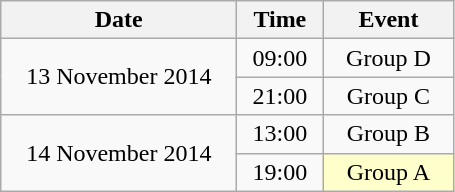<table class = "wikitable" style="text-align:center;">
<tr>
<th width=150>Date</th>
<th width=50>Time</th>
<th width=80>Event</th>
</tr>
<tr>
<td rowspan=2>13 November 2014</td>
<td>09:00</td>
<td>Group D</td>
</tr>
<tr>
<td>21:00</td>
<td>Group C</td>
</tr>
<tr>
<td rowspan=2>14 November 2014</td>
<td>13:00</td>
<td>Group B</td>
</tr>
<tr>
<td>19:00</td>
<td bgcolor=ffffcc>Group A</td>
</tr>
</table>
